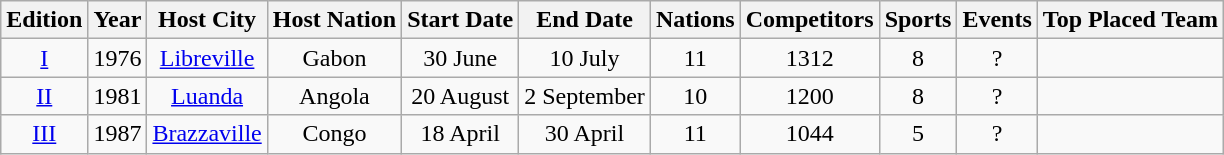<table class="wikitable" style="text-align:center">
<tr>
<th>Edition</th>
<th>Year</th>
<th>Host City</th>
<th>Host Nation</th>
<th>Start Date</th>
<th>End Date</th>
<th>Nations</th>
<th>Competitors</th>
<th>Sports</th>
<th>Events</th>
<th>Top Placed Team</th>
</tr>
<tr>
<td><a href='#'>I</a></td>
<td>1976</td>
<td><a href='#'>Libreville</a></td>
<td>Gabon</td>
<td>30 June</td>
<td>10 July</td>
<td>11</td>
<td>1312</td>
<td>8</td>
<td>?</td>
<td></td>
</tr>
<tr>
<td><a href='#'>II</a></td>
<td>1981</td>
<td><a href='#'>Luanda</a></td>
<td>Angola</td>
<td>20 August</td>
<td>2 September</td>
<td>10</td>
<td>1200</td>
<td>8</td>
<td>?</td>
<td></td>
</tr>
<tr>
<td><a href='#'>III</a></td>
<td>1987</td>
<td><a href='#'>Brazzaville</a></td>
<td>Congo</td>
<td>18 April</td>
<td>30 April</td>
<td>11</td>
<td>1044</td>
<td>5</td>
<td>?</td>
<td></td>
</tr>
</table>
